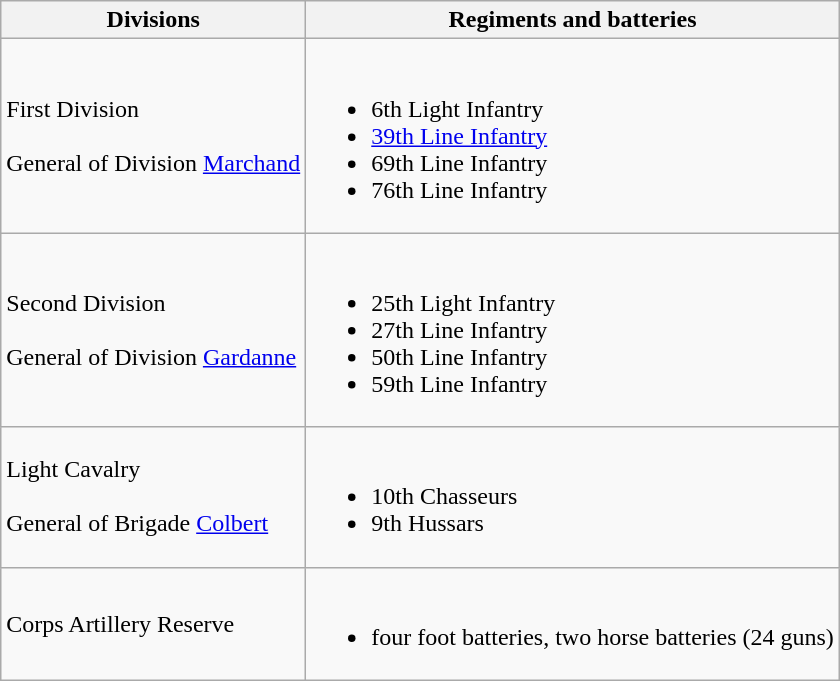<table class="wikitable">
<tr>
<th><strong>Divisions</strong></th>
<th><strong>Regiments and batteries</strong></th>
</tr>
<tr>
<td>First Division<br><br>
General of Division <a href='#'>Marchand</a></td>
<td><br><ul><li>6th Light Infantry</li><li><a href='#'>39th Line Infantry</a></li><li>69th Line Infantry</li><li>76th Line Infantry</li></ul></td>
</tr>
<tr>
<td>Second Division<br><br>
General of Division <a href='#'>Gardanne</a></td>
<td><br><ul><li>25th Light Infantry</li><li>27th Line Infantry</li><li>50th Line Infantry</li><li>59th Line Infantry</li></ul></td>
</tr>
<tr>
<td>Light Cavalry<br><br>
General of Brigade <a href='#'>Colbert</a></td>
<td><br><ul><li>10th Chasseurs</li><li>9th Hussars</li></ul></td>
</tr>
<tr>
<td>Corps Artillery Reserve</td>
<td><br><ul><li>four foot batteries, two horse batteries (24 guns)</li></ul></td>
</tr>
</table>
